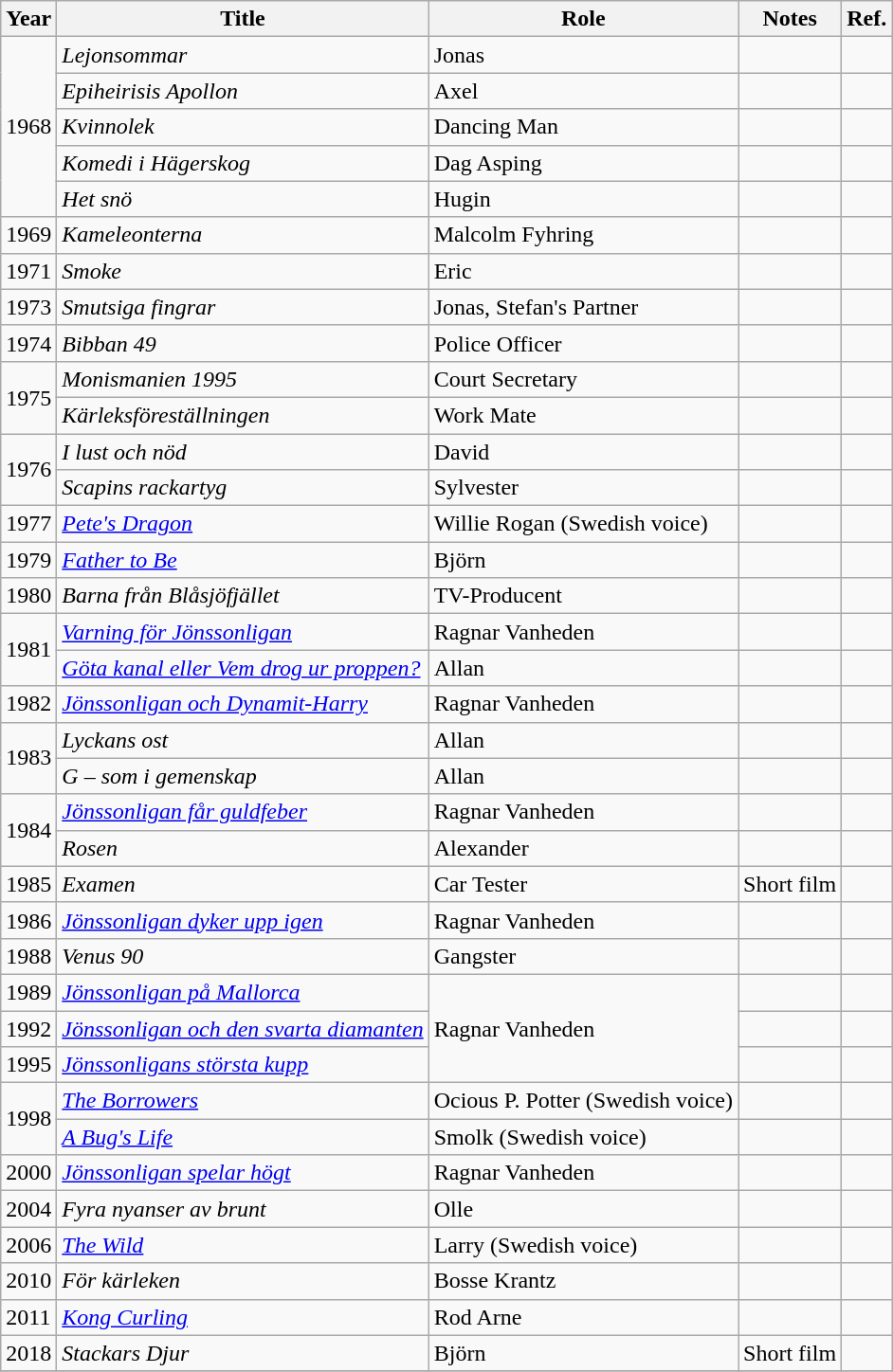<table class="wikitable">
<tr>
<th>Year</th>
<th>Title</th>
<th>Role</th>
<th>Notes</th>
<th>Ref.</th>
</tr>
<tr>
<td rowspan="5">1968</td>
<td><em>Lejonsommar</em></td>
<td>Jonas</td>
<td></td>
<td></td>
</tr>
<tr>
<td><em>Epiheirisis Apollon</em></td>
<td>Axel</td>
<td></td>
<td></td>
</tr>
<tr>
<td><em>Kvinnolek</em></td>
<td>Dancing Man</td>
<td></td>
<td></td>
</tr>
<tr>
<td><em>Komedi i Hägerskog</em></td>
<td>Dag Asping</td>
<td></td>
<td></td>
</tr>
<tr>
<td><em>Het snö</em></td>
<td>Hugin</td>
<td></td>
<td></td>
</tr>
<tr>
<td>1969</td>
<td><em>Kameleonterna</em></td>
<td>Malcolm Fyhring</td>
<td></td>
<td></td>
</tr>
<tr>
<td>1971</td>
<td><em>Smoke</em></td>
<td>Eric</td>
<td></td>
<td></td>
</tr>
<tr>
<td>1973</td>
<td><em>Smutsiga fingrar</em></td>
<td>Jonas, Stefan's Partner</td>
<td></td>
<td></td>
</tr>
<tr>
<td>1974</td>
<td><em>Bibban 49</em></td>
<td>Police Officer</td>
<td></td>
<td></td>
</tr>
<tr>
<td rowspan="2">1975</td>
<td><em>Monismanien 1995</em></td>
<td>Court Secretary</td>
<td></td>
<td></td>
</tr>
<tr>
<td><em>Kärleksföreställningen</em></td>
<td>Work Mate</td>
<td></td>
<td></td>
</tr>
<tr>
<td rowspan="2">1976</td>
<td><em>I lust och nöd</em></td>
<td>David</td>
<td></td>
<td></td>
</tr>
<tr>
<td><em>Scapins rackartyg</em></td>
<td>Sylvester</td>
<td></td>
<td></td>
</tr>
<tr>
<td>1977</td>
<td><em><a href='#'>Pete's Dragon</a></em></td>
<td>Willie Rogan (Swedish voice)</td>
<td></td>
<td></td>
</tr>
<tr>
<td>1979</td>
<td><em><a href='#'>Father to Be</a></em></td>
<td>Björn</td>
<td></td>
<td></td>
</tr>
<tr>
<td>1980</td>
<td><em>Barna från Blåsjöfjället</em></td>
<td>TV-Producent</td>
<td></td>
<td></td>
</tr>
<tr>
<td rowspan="2">1981</td>
<td><em><a href='#'>Varning för Jönssonligan</a></em></td>
<td>Ragnar Vanheden</td>
<td></td>
<td></td>
</tr>
<tr>
<td><em><a href='#'>Göta kanal eller Vem drog ur proppen?</a></em></td>
<td>Allan</td>
<td></td>
<td></td>
</tr>
<tr>
<td>1982</td>
<td><em><a href='#'>Jönssonligan och Dynamit-Harry</a></em></td>
<td>Ragnar Vanheden</td>
<td></td>
<td></td>
</tr>
<tr>
<td rowspan="2">1983</td>
<td><em>Lyckans ost</em></td>
<td>Allan</td>
<td></td>
<td></td>
</tr>
<tr>
<td><em>G – som i gemenskap</em></td>
<td>Allan</td>
<td></td>
<td></td>
</tr>
<tr>
<td rowspan="2">1984</td>
<td><em><a href='#'>Jönssonligan får guldfeber</a></em></td>
<td>Ragnar Vanheden</td>
<td></td>
<td></td>
</tr>
<tr>
<td><em>Rosen</em></td>
<td>Alexander</td>
<td></td>
<td></td>
</tr>
<tr>
<td>1985</td>
<td><em>Examen</em></td>
<td>Car Tester</td>
<td>Short film</td>
<td></td>
</tr>
<tr>
<td>1986</td>
<td><em><a href='#'>Jönssonligan dyker upp igen</a></em></td>
<td>Ragnar Vanheden</td>
<td></td>
<td></td>
</tr>
<tr>
<td>1988</td>
<td><em>Venus 90</em></td>
<td>Gangster</td>
<td></td>
<td></td>
</tr>
<tr>
<td>1989</td>
<td><em><a href='#'>Jönssonligan på Mallorca</a></em></td>
<td rowspan="3">Ragnar Vanheden</td>
<td></td>
<td></td>
</tr>
<tr>
<td>1992</td>
<td><em><a href='#'>Jönssonligan och den svarta diamanten</a></em></td>
<td></td>
<td></td>
</tr>
<tr>
<td>1995</td>
<td><em><a href='#'>Jönssonligans största kupp</a></em></td>
<td></td>
<td></td>
</tr>
<tr>
<td rowspan="2">1998</td>
<td><em><a href='#'>The Borrowers</a></em></td>
<td>Ocious P. Potter (Swedish voice)</td>
<td></td>
<td></td>
</tr>
<tr>
<td><em><a href='#'>A Bug's Life</a></em></td>
<td>Smolk (Swedish voice)</td>
<td></td>
<td></td>
</tr>
<tr>
<td>2000</td>
<td><em><a href='#'>Jönssonligan spelar högt</a></em></td>
<td>Ragnar Vanheden</td>
<td></td>
<td></td>
</tr>
<tr>
<td>2004</td>
<td><em>Fyra nyanser av brunt</em></td>
<td>Olle</td>
<td></td>
<td></td>
</tr>
<tr>
<td>2006</td>
<td><em><a href='#'>The Wild</a></em></td>
<td>Larry (Swedish voice)</td>
<td></td>
<td></td>
</tr>
<tr>
<td>2010</td>
<td><em>För kärleken</em></td>
<td>Bosse Krantz</td>
<td></td>
<td></td>
</tr>
<tr>
<td>2011</td>
<td><em><a href='#'>Kong Curling</a></em></td>
<td>Rod Arne</td>
<td></td>
<td></td>
</tr>
<tr>
<td>2018</td>
<td><em>Stackars Djur</em></td>
<td>Björn</td>
<td>Short film</td>
<td></td>
</tr>
<tr>
</tr>
</table>
